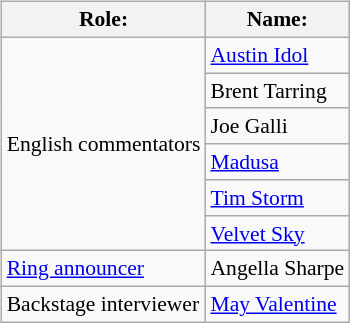<table class=wikitable style="font-size:90%; margin: 0.5em 0 0.5em 1em; float: right; clear: right;">
<tr>
<th>Role:</th>
<th>Name:</th>
</tr>
<tr>
<td rowspan=6>English commentators</td>
<td><a href='#'>Austin Idol</a> </td>
</tr>
<tr>
<td>Brent Tarring </td>
</tr>
<tr>
<td>Joe Galli </td>
</tr>
<tr>
<td><a href='#'>Madusa</a> </td>
</tr>
<tr>
<td><a href='#'>Tim Storm</a> </td>
</tr>
<tr>
<td><a href='#'>Velvet Sky</a> </td>
</tr>
<tr>
<td rowspan=1><a href='#'>Ring announcer</a></td>
<td>Angella Sharpe</td>
</tr>
<tr>
<td rowspan=1>Backstage interviewer</td>
<td><a href='#'>May Valentine</a></td>
</tr>
</table>
